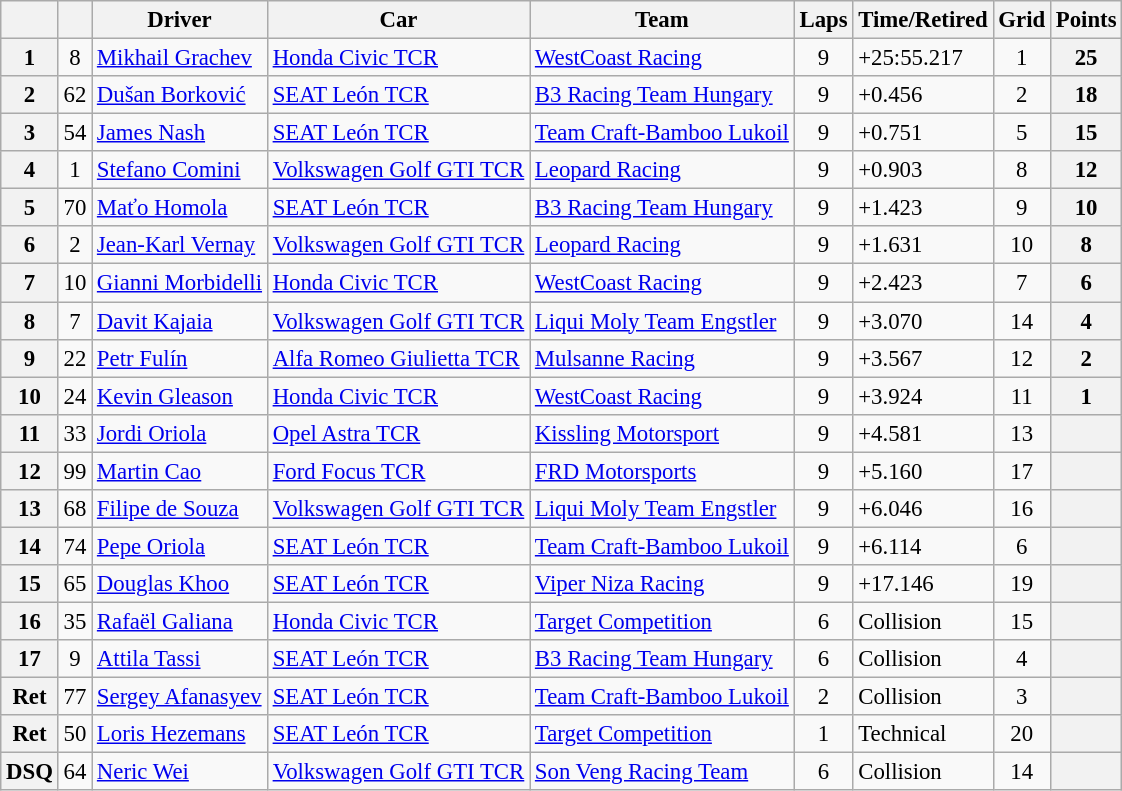<table class="wikitable sortable" style="font-size:95%">
<tr>
<th></th>
<th></th>
<th>Driver</th>
<th>Car</th>
<th>Team</th>
<th>Laps</th>
<th>Time/Retired</th>
<th>Grid</th>
<th>Points</th>
</tr>
<tr>
<th>1</th>
<td align=center>8</td>
<td> <a href='#'>Mikhail Grachev</a></td>
<td><a href='#'>Honda Civic TCR</a></td>
<td> <a href='#'>WestCoast Racing</a></td>
<td align=center>9</td>
<td>+25:55.217</td>
<td align=center>1</td>
<th>25</th>
</tr>
<tr>
<th>2</th>
<td align=center>62</td>
<td> <a href='#'>Dušan Borković</a></td>
<td><a href='#'>SEAT León TCR</a></td>
<td> <a href='#'>B3 Racing Team Hungary</a></td>
<td align=center>9</td>
<td>+0.456</td>
<td align=center>2</td>
<th>18</th>
</tr>
<tr>
<th>3</th>
<td align=center>54</td>
<td> <a href='#'>James Nash</a></td>
<td><a href='#'>SEAT León TCR</a></td>
<td> <a href='#'>Team Craft-Bamboo Lukoil</a></td>
<td align=center>9</td>
<td>+0.751</td>
<td align=center>5</td>
<th>15</th>
</tr>
<tr>
<th>4</th>
<td align=center>1</td>
<td> <a href='#'>Stefano Comini</a></td>
<td><a href='#'>Volkswagen Golf GTI TCR</a></td>
<td> <a href='#'>Leopard Racing</a></td>
<td align=center>9</td>
<td>+0.903</td>
<td align=center>8</td>
<th>12</th>
</tr>
<tr>
<th>5</th>
<td align=center>70</td>
<td> <a href='#'>Maťo Homola</a></td>
<td><a href='#'>SEAT León TCR</a></td>
<td> <a href='#'>B3 Racing Team Hungary</a></td>
<td align=center>9</td>
<td>+1.423</td>
<td align=center>9</td>
<th>10</th>
</tr>
<tr>
<th>6</th>
<td align=center>2</td>
<td> <a href='#'>Jean-Karl Vernay</a></td>
<td><a href='#'>Volkswagen Golf GTI TCR</a></td>
<td> <a href='#'>Leopard Racing</a></td>
<td align=center>9</td>
<td>+1.631</td>
<td align=center>10</td>
<th>8</th>
</tr>
<tr>
<th>7</th>
<td align=center>10</td>
<td> <a href='#'>Gianni Morbidelli</a></td>
<td><a href='#'>Honda Civic TCR</a></td>
<td> <a href='#'>WestCoast Racing</a></td>
<td align=center>9</td>
<td>+2.423</td>
<td align=center>7</td>
<th>6</th>
</tr>
<tr>
<th>8</th>
<td align=center>7</td>
<td> <a href='#'>Davit Kajaia</a></td>
<td><a href='#'>Volkswagen Golf GTI TCR</a></td>
<td> <a href='#'>Liqui Moly Team Engstler</a></td>
<td align=center>9</td>
<td>+3.070</td>
<td align=center>14</td>
<th>4</th>
</tr>
<tr>
<th>9</th>
<td align=center>22</td>
<td> <a href='#'>Petr Fulín</a></td>
<td><a href='#'>Alfa Romeo Giulietta TCR</a></td>
<td> <a href='#'>Mulsanne Racing</a></td>
<td align=center>9</td>
<td>+3.567</td>
<td align=center>12</td>
<th>2</th>
</tr>
<tr>
<th>10</th>
<td align=center>24</td>
<td> <a href='#'>Kevin Gleason</a></td>
<td><a href='#'>Honda Civic TCR</a></td>
<td> <a href='#'>WestCoast Racing</a></td>
<td align=center>9</td>
<td>+3.924</td>
<td align=center>11</td>
<th>1</th>
</tr>
<tr>
<th>11</th>
<td align=center>33</td>
<td> <a href='#'>Jordi Oriola</a></td>
<td><a href='#'>Opel Astra TCR</a></td>
<td> <a href='#'>Kissling Motorsport</a></td>
<td align=center>9</td>
<td>+4.581</td>
<td align=center>13</td>
<th></th>
</tr>
<tr>
<th>12</th>
<td align=center>99</td>
<td> <a href='#'>Martin Cao</a></td>
<td><a href='#'>Ford Focus TCR</a></td>
<td> <a href='#'>FRD Motorsports</a></td>
<td align=center>9</td>
<td>+5.160</td>
<td align=center>17</td>
<th></th>
</tr>
<tr>
<th>13</th>
<td align=center>68</td>
<td> <a href='#'>Filipe de Souza</a></td>
<td><a href='#'>Volkswagen Golf GTI TCR</a></td>
<td> <a href='#'>Liqui Moly Team Engstler</a></td>
<td align=center>9</td>
<td>+6.046</td>
<td align=center>16</td>
<th></th>
</tr>
<tr>
<th>14</th>
<td align=center>74</td>
<td> <a href='#'>Pepe Oriola</a></td>
<td><a href='#'>SEAT León TCR</a></td>
<td> <a href='#'>Team Craft-Bamboo Lukoil</a></td>
<td align=center>9</td>
<td>+6.114</td>
<td align=center>6</td>
<th></th>
</tr>
<tr>
<th>15</th>
<td align=center>65</td>
<td> <a href='#'>Douglas Khoo</a></td>
<td><a href='#'>SEAT León TCR</a></td>
<td> <a href='#'>Viper Niza Racing</a></td>
<td align=center>9</td>
<td>+17.146</td>
<td align=center>19</td>
<th></th>
</tr>
<tr>
<th>16</th>
<td align=center>35</td>
<td> <a href='#'>Rafaël Galiana</a></td>
<td><a href='#'>Honda Civic TCR</a></td>
<td> <a href='#'>Target Competition</a></td>
<td align=center>6</td>
<td>Collision</td>
<td align=center>15</td>
<th></th>
</tr>
<tr>
<th>17</th>
<td align=center>9</td>
<td> <a href='#'>Attila Tassi</a></td>
<td><a href='#'>SEAT León TCR</a></td>
<td> <a href='#'>B3 Racing Team Hungary</a></td>
<td align=center>6</td>
<td>Collision</td>
<td align=center>4</td>
<th></th>
</tr>
<tr>
<th>Ret</th>
<td align=center>77</td>
<td> <a href='#'>Sergey Afanasyev</a></td>
<td><a href='#'>SEAT León TCR</a></td>
<td> <a href='#'>Team Craft-Bamboo Lukoil</a></td>
<td align=center>2</td>
<td>Collision</td>
<td align=center>3</td>
<th></th>
</tr>
<tr>
<th>Ret</th>
<td align=center>50</td>
<td> <a href='#'>Loris Hezemans</a></td>
<td><a href='#'>SEAT León TCR</a></td>
<td> <a href='#'>Target Competition</a></td>
<td align=center>1</td>
<td>Technical</td>
<td align=center>20</td>
<th></th>
</tr>
<tr>
<th>DSQ</th>
<td align=center>64</td>
<td> <a href='#'>Neric Wei</a></td>
<td><a href='#'>Volkswagen Golf GTI TCR</a></td>
<td> <a href='#'>Son Veng Racing Team</a></td>
<td align=center>6</td>
<td>Collision</td>
<td align=center>14</td>
<th></th>
</tr>
</table>
